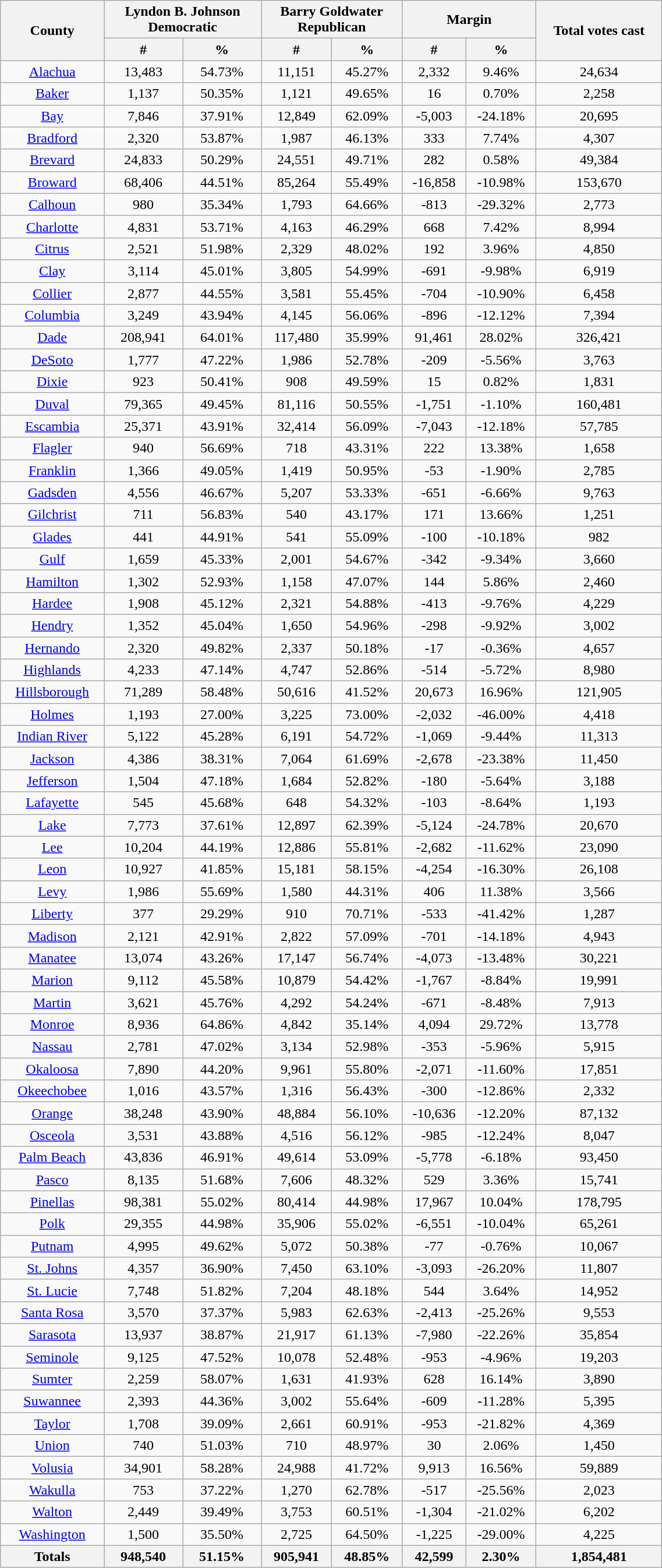<table width="60%"  class="wikitable sortable" style="text-align:center">
<tr>
<th style="text-align:center;" rowspan="2">County</th>
<th style="text-align:center;" colspan="2">Lyndon B. Johnson<br>Democratic</th>
<th style="text-align:center;" colspan="2">Barry Goldwater<br>Republican</th>
<th style="text-align:center;" colspan="2">Margin</th>
<th style="text-align:center;" rowspan="2">Total votes cast</th>
</tr>
<tr>
<th style="text-align:center;" data-sort-type="number">#</th>
<th style="text-align:center;" data-sort-type="number">%</th>
<th style="text-align:center;" data-sort-type="number">#</th>
<th style="text-align:center;" data-sort-type="number">%</th>
<th style="text-align:center;" data-sort-type="number">#</th>
<th style="text-align:center;" data-sort-type="number">%</th>
</tr>
<tr style="text-align:center;">
<td><a href='#'>Alachua</a></td>
<td>13,483</td>
<td>54.73%</td>
<td>11,151</td>
<td>45.27%</td>
<td>2,332</td>
<td>9.46%</td>
<td>24,634</td>
</tr>
<tr style="text-align:center;">
<td><a href='#'>Baker</a></td>
<td>1,137</td>
<td>50.35%</td>
<td>1,121</td>
<td>49.65%</td>
<td>16</td>
<td>0.70%</td>
<td>2,258</td>
</tr>
<tr style="text-align:center;">
<td><a href='#'>Bay</a></td>
<td>7,846</td>
<td>37.91%</td>
<td>12,849</td>
<td>62.09%</td>
<td>-5,003</td>
<td>-24.18%</td>
<td>20,695</td>
</tr>
<tr style="text-align:center;">
<td><a href='#'>Bradford</a></td>
<td>2,320</td>
<td>53.87%</td>
<td>1,987</td>
<td>46.13%</td>
<td>333</td>
<td>7.74%</td>
<td>4,307</td>
</tr>
<tr style="text-align:center;">
<td><a href='#'>Brevard</a></td>
<td>24,833</td>
<td>50.29%</td>
<td>24,551</td>
<td>49.71%</td>
<td>282</td>
<td>0.58%</td>
<td>49,384</td>
</tr>
<tr style="text-align:center;">
<td><a href='#'>Broward</a></td>
<td>68,406</td>
<td>44.51%</td>
<td>85,264</td>
<td>55.49%</td>
<td>-16,858</td>
<td>-10.98%</td>
<td>153,670</td>
</tr>
<tr style="text-align:center;">
<td><a href='#'>Calhoun</a></td>
<td>980</td>
<td>35.34%</td>
<td>1,793</td>
<td>64.66%</td>
<td>-813</td>
<td>-29.32%</td>
<td>2,773</td>
</tr>
<tr style="text-align:center;">
<td><a href='#'>Charlotte</a></td>
<td>4,831</td>
<td>53.71%</td>
<td>4,163</td>
<td>46.29%</td>
<td>668</td>
<td>7.42%</td>
<td>8,994</td>
</tr>
<tr style="text-align:center;">
<td><a href='#'>Citrus</a></td>
<td>2,521</td>
<td>51.98%</td>
<td>2,329</td>
<td>48.02%</td>
<td>192</td>
<td>3.96%</td>
<td>4,850</td>
</tr>
<tr style="text-align:center;">
<td><a href='#'>Clay</a></td>
<td>3,114</td>
<td>45.01%</td>
<td>3,805</td>
<td>54.99%</td>
<td>-691</td>
<td>-9.98%</td>
<td>6,919</td>
</tr>
<tr style="text-align:center;">
<td><a href='#'>Collier</a></td>
<td>2,877</td>
<td>44.55%</td>
<td>3,581</td>
<td>55.45%</td>
<td>-704</td>
<td>-10.90%</td>
<td>6,458</td>
</tr>
<tr style="text-align:center;">
<td><a href='#'>Columbia</a></td>
<td>3,249</td>
<td>43.94%</td>
<td>4,145</td>
<td>56.06%</td>
<td>-896</td>
<td>-12.12%</td>
<td>7,394</td>
</tr>
<tr style="text-align:center;">
<td><a href='#'>Dade</a></td>
<td>208,941</td>
<td>64.01%</td>
<td>117,480</td>
<td>35.99%</td>
<td>91,461</td>
<td>28.02%</td>
<td>326,421</td>
</tr>
<tr style="text-align:center;">
<td><a href='#'>DeSoto</a></td>
<td>1,777</td>
<td>47.22%</td>
<td>1,986</td>
<td>52.78%</td>
<td>-209</td>
<td>-5.56%</td>
<td>3,763</td>
</tr>
<tr style="text-align:center;">
<td><a href='#'>Dixie</a></td>
<td>923</td>
<td>50.41%</td>
<td>908</td>
<td>49.59%</td>
<td>15</td>
<td>0.82%</td>
<td>1,831</td>
</tr>
<tr style="text-align:center;">
<td><a href='#'>Duval</a></td>
<td>79,365</td>
<td>49.45%</td>
<td>81,116</td>
<td>50.55%</td>
<td>-1,751</td>
<td>-1.10%</td>
<td>160,481</td>
</tr>
<tr style="text-align:center;">
<td><a href='#'>Escambia</a></td>
<td>25,371</td>
<td>43.91%</td>
<td>32,414</td>
<td>56.09%</td>
<td>-7,043</td>
<td>-12.18%</td>
<td>57,785</td>
</tr>
<tr style="text-align:center;">
<td><a href='#'>Flagler</a></td>
<td>940</td>
<td>56.69%</td>
<td>718</td>
<td>43.31%</td>
<td>222</td>
<td>13.38%</td>
<td>1,658</td>
</tr>
<tr style="text-align:center;">
<td><a href='#'>Franklin</a></td>
<td>1,366</td>
<td>49.05%</td>
<td>1,419</td>
<td>50.95%</td>
<td>-53</td>
<td>-1.90%</td>
<td>2,785</td>
</tr>
<tr style="text-align:center;">
<td><a href='#'>Gadsden</a></td>
<td>4,556</td>
<td>46.67%</td>
<td>5,207</td>
<td>53.33%</td>
<td>-651</td>
<td>-6.66%</td>
<td>9,763</td>
</tr>
<tr style="text-align:center;">
<td><a href='#'>Gilchrist</a></td>
<td>711</td>
<td>56.83%</td>
<td>540</td>
<td>43.17%</td>
<td>171</td>
<td>13.66%</td>
<td>1,251</td>
</tr>
<tr style="text-align:center;">
<td><a href='#'>Glades</a></td>
<td>441</td>
<td>44.91%</td>
<td>541</td>
<td>55.09%</td>
<td>-100</td>
<td>-10.18%</td>
<td>982</td>
</tr>
<tr style="text-align:center;">
<td><a href='#'>Gulf</a></td>
<td>1,659</td>
<td>45.33%</td>
<td>2,001</td>
<td>54.67%</td>
<td>-342</td>
<td>-9.34%</td>
<td>3,660</td>
</tr>
<tr style="text-align:center;">
<td><a href='#'>Hamilton</a></td>
<td>1,302</td>
<td>52.93%</td>
<td>1,158</td>
<td>47.07%</td>
<td>144</td>
<td>5.86%</td>
<td>2,460</td>
</tr>
<tr style="text-align:center;">
<td><a href='#'>Hardee</a></td>
<td>1,908</td>
<td>45.12%</td>
<td>2,321</td>
<td>54.88%</td>
<td>-413</td>
<td>-9.76%</td>
<td>4,229</td>
</tr>
<tr style="text-align:center;">
<td><a href='#'>Hendry</a></td>
<td>1,352</td>
<td>45.04%</td>
<td>1,650</td>
<td>54.96%</td>
<td>-298</td>
<td>-9.92%</td>
<td>3,002</td>
</tr>
<tr style="text-align:center;">
<td><a href='#'>Hernando</a></td>
<td>2,320</td>
<td>49.82%</td>
<td>2,337</td>
<td>50.18%</td>
<td>-17</td>
<td>-0.36%</td>
<td>4,657</td>
</tr>
<tr style="text-align:center;">
<td><a href='#'>Highlands</a></td>
<td>4,233</td>
<td>47.14%</td>
<td>4,747</td>
<td>52.86%</td>
<td>-514</td>
<td>-5.72%</td>
<td>8,980</td>
</tr>
<tr style="text-align:center;">
<td><a href='#'>Hillsborough</a></td>
<td>71,289</td>
<td>58.48%</td>
<td>50,616</td>
<td>41.52%</td>
<td>20,673</td>
<td>16.96%</td>
<td>121,905</td>
</tr>
<tr style="text-align:center;">
<td><a href='#'>Holmes</a></td>
<td>1,193</td>
<td>27.00%</td>
<td>3,225</td>
<td>73.00%</td>
<td>-2,032</td>
<td>-46.00%</td>
<td>4,418</td>
</tr>
<tr style="text-align:center;">
<td><a href='#'>Indian River</a></td>
<td>5,122</td>
<td>45.28%</td>
<td>6,191</td>
<td>54.72%</td>
<td>-1,069</td>
<td>-9.44%</td>
<td>11,313</td>
</tr>
<tr style="text-align:center;">
<td><a href='#'>Jackson</a></td>
<td>4,386</td>
<td>38.31%</td>
<td>7,064</td>
<td>61.69%</td>
<td>-2,678</td>
<td>-23.38%</td>
<td>11,450</td>
</tr>
<tr style="text-align:center;">
<td><a href='#'>Jefferson</a></td>
<td>1,504</td>
<td>47.18%</td>
<td>1,684</td>
<td>52.82%</td>
<td>-180</td>
<td>-5.64%</td>
<td>3,188</td>
</tr>
<tr style="text-align:center;">
<td><a href='#'>Lafayette</a></td>
<td>545</td>
<td>45.68%</td>
<td>648</td>
<td>54.32%</td>
<td>-103</td>
<td>-8.64%</td>
<td>1,193</td>
</tr>
<tr style="text-align:center;">
<td><a href='#'>Lake</a></td>
<td>7,773</td>
<td>37.61%</td>
<td>12,897</td>
<td>62.39%</td>
<td>-5,124</td>
<td>-24.78%</td>
<td>20,670</td>
</tr>
<tr style="text-align:center;">
<td><a href='#'>Lee</a></td>
<td>10,204</td>
<td>44.19%</td>
<td>12,886</td>
<td>55.81%</td>
<td>-2,682</td>
<td>-11.62%</td>
<td>23,090</td>
</tr>
<tr style="text-align:center;">
<td><a href='#'>Leon</a></td>
<td>10,927</td>
<td>41.85%</td>
<td>15,181</td>
<td>58.15%</td>
<td>-4,254</td>
<td>-16.30%</td>
<td>26,108</td>
</tr>
<tr style="text-align:center;">
<td><a href='#'>Levy</a></td>
<td>1,986</td>
<td>55.69%</td>
<td>1,580</td>
<td>44.31%</td>
<td>406</td>
<td>11.38%</td>
<td>3,566</td>
</tr>
<tr style="text-align:center;">
<td><a href='#'>Liberty</a></td>
<td>377</td>
<td>29.29%</td>
<td>910</td>
<td>70.71%</td>
<td>-533</td>
<td>-41.42%</td>
<td>1,287</td>
</tr>
<tr style="text-align:center;">
<td><a href='#'>Madison</a></td>
<td>2,121</td>
<td>42.91%</td>
<td>2,822</td>
<td>57.09%</td>
<td>-701</td>
<td>-14.18%</td>
<td>4,943</td>
</tr>
<tr style="text-align:center;">
<td><a href='#'>Manatee</a></td>
<td>13,074</td>
<td>43.26%</td>
<td>17,147</td>
<td>56.74%</td>
<td>-4,073</td>
<td>-13.48%</td>
<td>30,221</td>
</tr>
<tr style="text-align:center;">
<td><a href='#'>Marion</a></td>
<td>9,112</td>
<td>45.58%</td>
<td>10,879</td>
<td>54.42%</td>
<td>-1,767</td>
<td>-8.84%</td>
<td>19,991</td>
</tr>
<tr style="text-align:center;">
<td><a href='#'>Martin</a></td>
<td>3,621</td>
<td>45.76%</td>
<td>4,292</td>
<td>54.24%</td>
<td>-671</td>
<td>-8.48%</td>
<td>7,913</td>
</tr>
<tr style="text-align:center;">
<td><a href='#'>Monroe</a></td>
<td>8,936</td>
<td>64.86%</td>
<td>4,842</td>
<td>35.14%</td>
<td>4,094</td>
<td>29.72%</td>
<td>13,778</td>
</tr>
<tr style="text-align:center;">
<td><a href='#'>Nassau</a></td>
<td>2,781</td>
<td>47.02%</td>
<td>3,134</td>
<td>52.98%</td>
<td>-353</td>
<td>-5.96%</td>
<td>5,915</td>
</tr>
<tr style="text-align:center;">
<td><a href='#'>Okaloosa</a></td>
<td>7,890</td>
<td>44.20%</td>
<td>9,961</td>
<td>55.80%</td>
<td>-2,071</td>
<td>-11.60%</td>
<td>17,851</td>
</tr>
<tr style="text-align:center;">
<td><a href='#'>Okeechobee</a></td>
<td>1,016</td>
<td>43.57%</td>
<td>1,316</td>
<td>56.43%</td>
<td>-300</td>
<td>-12.86%</td>
<td>2,332</td>
</tr>
<tr style="text-align:center;">
<td><a href='#'>Orange</a></td>
<td>38,248</td>
<td>43.90%</td>
<td>48,884</td>
<td>56.10%</td>
<td>-10,636</td>
<td>-12.20%</td>
<td>87,132</td>
</tr>
<tr style="text-align:center;">
<td><a href='#'>Osceola</a></td>
<td>3,531</td>
<td>43.88%</td>
<td>4,516</td>
<td>56.12%</td>
<td>-985</td>
<td>-12.24%</td>
<td>8,047</td>
</tr>
<tr style="text-align:center;">
<td><a href='#'>Palm Beach</a></td>
<td>43,836</td>
<td>46.91%</td>
<td>49,614</td>
<td>53.09%</td>
<td>-5,778</td>
<td>-6.18%</td>
<td>93,450</td>
</tr>
<tr style="text-align:center;">
<td><a href='#'>Pasco</a></td>
<td>8,135</td>
<td>51.68%</td>
<td>7,606</td>
<td>48.32%</td>
<td>529</td>
<td>3.36%</td>
<td>15,741</td>
</tr>
<tr style="text-align:center;">
<td><a href='#'>Pinellas</a></td>
<td>98,381</td>
<td>55.02%</td>
<td>80,414</td>
<td>44.98%</td>
<td>17,967</td>
<td>10.04%</td>
<td>178,795</td>
</tr>
<tr style="text-align:center;">
<td><a href='#'>Polk</a></td>
<td>29,355</td>
<td>44.98%</td>
<td>35,906</td>
<td>55.02%</td>
<td>-6,551</td>
<td>-10.04%</td>
<td>65,261</td>
</tr>
<tr style="text-align:center;">
<td><a href='#'>Putnam</a></td>
<td>4,995</td>
<td>49.62%</td>
<td>5,072</td>
<td>50.38%</td>
<td>-77</td>
<td>-0.76%</td>
<td>10,067</td>
</tr>
<tr style="text-align:center;">
<td><a href='#'>St. Johns</a></td>
<td>4,357</td>
<td>36.90%</td>
<td>7,450</td>
<td>63.10%</td>
<td>-3,093</td>
<td>-26.20%</td>
<td>11,807</td>
</tr>
<tr style="text-align:center;">
<td><a href='#'>St. Lucie</a></td>
<td>7,748</td>
<td>51.82%</td>
<td>7,204</td>
<td>48.18%</td>
<td>544</td>
<td>3.64%</td>
<td>14,952</td>
</tr>
<tr style="text-align:center;">
<td><a href='#'>Santa Rosa</a></td>
<td>3,570</td>
<td>37.37%</td>
<td>5,983</td>
<td>62.63%</td>
<td>-2,413</td>
<td>-25.26%</td>
<td>9,553</td>
</tr>
<tr style="text-align:center;">
<td><a href='#'>Sarasota</a></td>
<td>13,937</td>
<td>38.87%</td>
<td>21,917</td>
<td>61.13%</td>
<td>-7,980</td>
<td>-22.26%</td>
<td>35,854</td>
</tr>
<tr style="text-align:center;">
<td><a href='#'>Seminole</a></td>
<td>9,125</td>
<td>47.52%</td>
<td>10,078</td>
<td>52.48%</td>
<td>-953</td>
<td>-4.96%</td>
<td>19,203</td>
</tr>
<tr style="text-align:center;">
<td><a href='#'>Sumter</a></td>
<td>2,259</td>
<td>58.07%</td>
<td>1,631</td>
<td>41.93%</td>
<td>628</td>
<td>16.14%</td>
<td>3,890</td>
</tr>
<tr style="text-align:center;">
<td><a href='#'>Suwannee</a></td>
<td>2,393</td>
<td>44.36%</td>
<td>3,002</td>
<td>55.64%</td>
<td>-609</td>
<td>-11.28%</td>
<td>5,395</td>
</tr>
<tr style="text-align:center;">
<td><a href='#'>Taylor</a></td>
<td>1,708</td>
<td>39.09%</td>
<td>2,661</td>
<td>60.91%</td>
<td>-953</td>
<td>-21.82%</td>
<td>4,369</td>
</tr>
<tr style="text-align:center;">
<td><a href='#'>Union</a></td>
<td>740</td>
<td>51.03%</td>
<td>710</td>
<td>48.97%</td>
<td>30</td>
<td>2.06%</td>
<td>1,450</td>
</tr>
<tr style="text-align:center;">
<td><a href='#'>Volusia</a></td>
<td>34,901</td>
<td>58.28%</td>
<td>24,988</td>
<td>41.72%</td>
<td>9,913</td>
<td>16.56%</td>
<td>59,889</td>
</tr>
<tr style="text-align:center;">
<td><a href='#'>Wakulla</a></td>
<td>753</td>
<td>37.22%</td>
<td>1,270</td>
<td>62.78%</td>
<td>-517</td>
<td>-25.56%</td>
<td>2,023</td>
</tr>
<tr style="text-align:center;">
<td><a href='#'>Walton</a></td>
<td>2,449</td>
<td>39.49%</td>
<td>3,753</td>
<td>60.51%</td>
<td>-1,304</td>
<td>-21.02%</td>
<td>6,202</td>
</tr>
<tr style="text-align:center;">
<td><a href='#'>Washington</a></td>
<td>1,500</td>
<td>35.50%</td>
<td>2,725</td>
<td>64.50%</td>
<td>-1,225</td>
<td>-29.00%</td>
<td>4,225</td>
</tr>
<tr style="text-align:center;">
<th>Totals</th>
<th>948,540</th>
<th>51.15%</th>
<th>905,941</th>
<th>48.85%</th>
<th>42,599</th>
<th>2.30%</th>
<th>1,854,481</th>
</tr>
</table>
